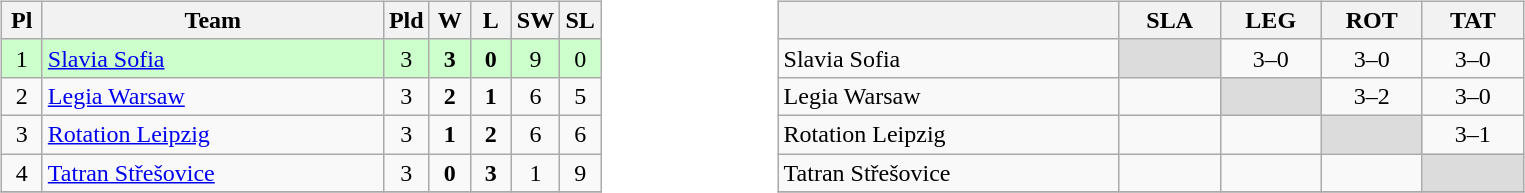<table>
<tr>
<td width="50%"><br><table class="wikitable" style="text-align: center;">
<tr>
<th width=20>Pl</th>
<th width=220>Team</th>
<th width=20>Pld</th>
<th width=20>W</th>
<th width=20>L</th>
<th width=20>SW</th>
<th width=20>SL</th>
</tr>
<tr bgcolor=ccffcc>
<td>1</td>
<td align="left"> <a href='#'>Slavia Sofia</a></td>
<td>3</td>
<td><strong>3</strong></td>
<td><strong>0</strong></td>
<td>9</td>
<td>0</td>
</tr>
<tr>
<td>2</td>
<td align="left"> <a href='#'>Legia Warsaw</a></td>
<td>3</td>
<td><strong>2</strong></td>
<td><strong>1</strong></td>
<td>6</td>
<td>5</td>
</tr>
<tr>
<td>3</td>
<td align="left"> <a href='#'>Rotation Leipzig</a></td>
<td>3</td>
<td><strong>1</strong></td>
<td><strong>2</strong></td>
<td>6</td>
<td>6</td>
</tr>
<tr>
<td>4</td>
<td align="left"> <a href='#'>Tatran Střešovice</a></td>
<td>3</td>
<td><strong>0</strong></td>
<td><strong>3</strong></td>
<td>1</td>
<td>9</td>
</tr>
<tr>
</tr>
</table>
</td>
<td><br><table class="wikitable" style="text-align:center">
<tr>
<th width="220"></th>
<th width="60"> SLA</th>
<th width="60"> LEG</th>
<th width="60"> ROT</th>
<th width="60"> TAT</th>
</tr>
<tr>
<td align=left> Slavia Sofia</td>
<td bgcolor="#DCDCDC"></td>
<td>3–0</td>
<td>3–0</td>
<td>3–0</td>
</tr>
<tr>
<td align=left> Legia Warsaw</td>
<td></td>
<td bgcolor="#DCDCDC"></td>
<td>3–2</td>
<td>3–0</td>
</tr>
<tr>
<td align=left> Rotation Leipzig</td>
<td></td>
<td></td>
<td bgcolor="#DCDCDC"></td>
<td>3–1</td>
</tr>
<tr>
<td align=left> Tatran Střešovice</td>
<td></td>
<td></td>
<td></td>
<td bgcolor="#DCDCDC"></td>
</tr>
<tr>
</tr>
</table>
</td>
</tr>
</table>
